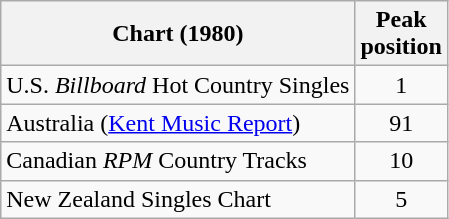<table class="wikitable sortable">
<tr>
<th align="left">Chart (1980)</th>
<th style="text-align:center;">Peak<br>position</th>
</tr>
<tr>
<td align="left">U.S. <em>Billboard</em> Hot Country Singles</td>
<td style="text-align:center;">1</td>
</tr>
<tr>
<td>Australia (<a href='#'>Kent Music Report</a>)</td>
<td style="text-align:center;">91</td>
</tr>
<tr>
<td align="left">Canadian <em>RPM</em> Country Tracks</td>
<td style="text-align:center;">10</td>
</tr>
<tr>
<td align="left">New Zealand Singles Chart</td>
<td style="text-align:center;">5</td>
</tr>
</table>
